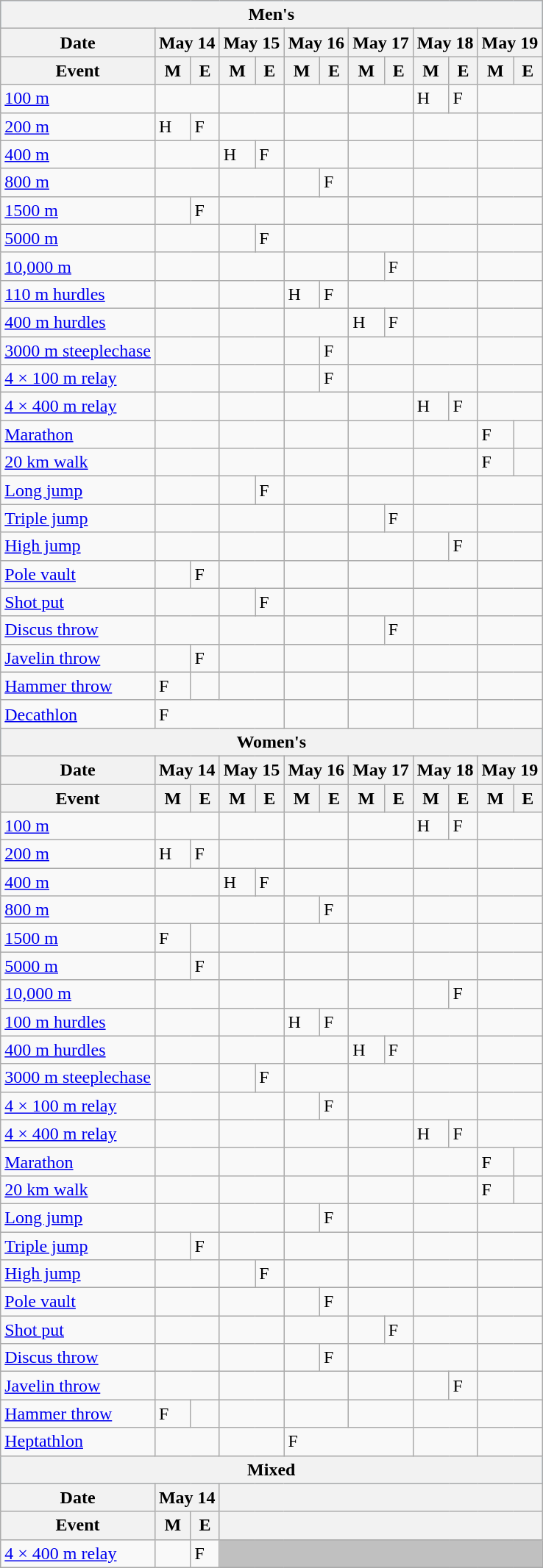<table class="wikitable olympic-schedule athletics">
<tr style="background:#9acdff;">
<th colspan=13>Men's</th>
</tr>
<tr>
<th>Date</th>
<th colspan="2">May 14</th>
<th colspan="2">May 15</th>
<th colspan="2">May 16</th>
<th colspan="2">May 17</th>
<th colspan="2">May 18</th>
<th colspan="2">May 19</th>
</tr>
<tr>
<th>Event</th>
<th>M</th>
<th>E</th>
<th>M</th>
<th>E</th>
<th>M</th>
<th>E</th>
<th>M</th>
<th>E</th>
<th>M</th>
<th>E</th>
<th>M</th>
<th>E</th>
</tr>
<tr>
<td class="event"><a href='#'>100 m</a></td>
<td colspan="2"></td>
<td colspan="2"></td>
<td colspan="2"></td>
<td colspan="2"></td>
<td class="heats">H</td>
<td class="final">F</td>
<td colspan="2"></td>
</tr>
<tr>
<td class="event"><a href='#'>200 m</a></td>
<td class="heats">H</td>
<td class="final">F</td>
<td colspan="2"></td>
<td colspan="2"></td>
<td colspan="2"></td>
<td colspan="2"></td>
<td colspan="2"></td>
</tr>
<tr>
<td class="event"><a href='#'>400 m</a></td>
<td colspan="2"></td>
<td class="heats">H</td>
<td class="final">F</td>
<td colspan="2"></td>
<td colspan="2"></td>
<td colspan="2"></td>
<td colspan="2"></td>
</tr>
<tr>
<td class="event"><a href='#'>800 m</a></td>
<td colspan="2"></td>
<td colspan="2"></td>
<td></td>
<td class="final">F</td>
<td colspan="2"></td>
<td colspan="2"></td>
<td colspan="2"></td>
</tr>
<tr>
<td class="event"><a href='#'>1500 m</a></td>
<td></td>
<td class="final">F</td>
<td colspan="2"></td>
<td colspan="2"></td>
<td colspan="2"></td>
<td colspan="2"></td>
<td colspan="2"></td>
</tr>
<tr>
<td class="event"><a href='#'>5000 m</a></td>
<td colspan="2"></td>
<td></td>
<td class="final">F</td>
<td colspan="2"></td>
<td colspan="2"></td>
<td colspan="2"></td>
<td colspan="2"></td>
</tr>
<tr>
<td class="event"><a href='#'>10,000 m</a></td>
<td colspan="2"></td>
<td colspan="2"></td>
<td colspan="2"></td>
<td></td>
<td class="final">F</td>
<td colspan="2"></td>
<td colspan="2"></td>
</tr>
<tr>
<td class="event"><a href='#'>110 m hurdles</a></td>
<td colspan="2"></td>
<td colspan="2"></td>
<td class="heats">H</td>
<td class="final">F</td>
<td colspan="2"></td>
<td colspan="2"></td>
<td colspan="2"></td>
</tr>
<tr>
<td class="event"><a href='#'>400 m hurdles</a></td>
<td colspan="2"></td>
<td colspan="2"></td>
<td colspan="2"></td>
<td class="heats">H</td>
<td class="final">F</td>
<td colspan="2"></td>
<td colspan="2"></td>
</tr>
<tr>
<td class="event"><a href='#'>3000 m steeplechase</a></td>
<td colspan="2"></td>
<td colspan="2"></td>
<td></td>
<td class="final">F</td>
<td colspan="2"></td>
<td colspan="2"></td>
<td colspan="2"></td>
</tr>
<tr>
<td class="event"><a href='#'>4 × 100 m relay</a></td>
<td colspan="2"></td>
<td colspan="2"></td>
<td></td>
<td class="final">F</td>
<td colspan="2"></td>
<td colspan="2"></td>
<td colspan="2"></td>
</tr>
<tr>
<td class="event"><a href='#'>4 × 400 m relay</a></td>
<td colspan="2"></td>
<td colspan="2"></td>
<td colspan="2"></td>
<td colspan="2"></td>
<td class="heats">H</td>
<td class="final">F</td>
<td colspan="2"></td>
</tr>
<tr>
<td class="event"><a href='#'>Marathon</a></td>
<td colspan="2"></td>
<td colspan="2"></td>
<td colspan="2"></td>
<td colspan="2"></td>
<td colspan="2"></td>
<td class="final">F</td>
<td></td>
</tr>
<tr>
<td class="event"><a href='#'>20 km walk</a></td>
<td colspan="2"></td>
<td colspan="2"></td>
<td colspan="2"></td>
<td colspan="2"></td>
<td colspan="2"></td>
<td class="final">F</td>
<td></td>
</tr>
<tr>
<td class="event"><a href='#'>Long jump</a></td>
<td colspan="2"></td>
<td></td>
<td class="final">F</td>
<td colspan="2"></td>
<td colspan="2"></td>
<td colspan="2"></td>
<td colspan="2"></td>
</tr>
<tr>
<td class="event"><a href='#'>Triple jump</a></td>
<td colspan="2"></td>
<td colspan="2"></td>
<td colspan="2"></td>
<td></td>
<td class="final">F</td>
<td colspan="2"></td>
<td colspan="2"></td>
</tr>
<tr>
<td class="event"><a href='#'>High jump</a></td>
<td colspan="2"></td>
<td colspan="2"></td>
<td colspan="2"></td>
<td colspan="2"></td>
<td></td>
<td class="final">F</td>
<td colspan="2"></td>
</tr>
<tr>
<td class="event"><a href='#'>Pole vault</a></td>
<td></td>
<td class="final">F</td>
<td colspan="2"></td>
<td colspan="2"></td>
<td colspan="2"></td>
<td colspan="2"></td>
<td colspan="2"></td>
</tr>
<tr>
<td class="event"><a href='#'>Shot put</a></td>
<td colspan="2"></td>
<td></td>
<td class="final">F</td>
<td colspan="2"></td>
<td colspan="2"></td>
<td colspan="2"></td>
<td colspan="2"></td>
</tr>
<tr>
<td class="event"><a href='#'>Discus throw</a></td>
<td colspan="2"></td>
<td colspan="2"></td>
<td colspan="2"></td>
<td></td>
<td class="final">F</td>
<td colspan="2"></td>
<td colspan="2"></td>
</tr>
<tr>
<td class="event"><a href='#'>Javelin throw</a></td>
<td></td>
<td class="final">F</td>
<td colspan="2"></td>
<td colspan="2"></td>
<td colspan="2"></td>
<td colspan="2"></td>
<td colspan="2"></td>
</tr>
<tr>
<td class="event"><a href='#'>Hammer throw</a></td>
<td class="final">F</td>
<td></td>
<td colspan="2"></td>
<td colspan="2"></td>
<td colspan="2"></td>
<td colspan="2"></td>
<td colspan="2"></td>
</tr>
<tr>
<td class="event"><a href='#'>Decathlon</a></td>
<td colspan="4" class="final">F</td>
<td colspan="2"></td>
<td colspan="2"></td>
<td colspan="2"></td>
<td colspan="2"></td>
</tr>
<tr style="background:#9acdff;">
<th colspan=22>Women's</th>
</tr>
<tr>
<th>Date</th>
<th colspan="2">May 14</th>
<th colspan="2">May 15</th>
<th colspan="2">May 16</th>
<th colspan="2">May 17</th>
<th colspan="2">May 18</th>
<th colspan="2">May 19</th>
</tr>
<tr>
<th>Event</th>
<th>M</th>
<th>E</th>
<th>M</th>
<th>E</th>
<th>M</th>
<th>E</th>
<th>M</th>
<th>E</th>
<th>M</th>
<th>E</th>
<th>M</th>
<th>E</th>
</tr>
<tr>
<td class="event"><a href='#'>100 m</a></td>
<td colspan="2"></td>
<td colspan="2"></td>
<td colspan="2"></td>
<td colspan="2"></td>
<td class="heats">H</td>
<td class="final">F</td>
<td colspan="2"></td>
</tr>
<tr>
<td class="event"><a href='#'>200 m</a></td>
<td class="heats">H</td>
<td class="final">F</td>
<td colspan="2"></td>
<td colspan="2"></td>
<td colspan="2"></td>
<td colspan="2"></td>
<td colspan="2"></td>
</tr>
<tr>
<td class="event"><a href='#'>400 m</a></td>
<td colspan="2"></td>
<td class="heats">H</td>
<td class="final">F</td>
<td colspan="2"></td>
<td colspan="2"></td>
<td colspan="2"></td>
<td colspan="2"></td>
</tr>
<tr>
<td class="event"><a href='#'>800 m</a></td>
<td colspan="2"></td>
<td colspan="2"></td>
<td></td>
<td class="final">F</td>
<td colspan="2"></td>
<td colspan="2"></td>
<td colspan="2"></td>
</tr>
<tr>
<td class="event"><a href='#'>1500 m</a></td>
<td class="final">F</td>
<td></td>
<td colspan="2"></td>
<td colspan="2"></td>
<td colspan="2"></td>
<td colspan="2"></td>
<td colspan="2"></td>
</tr>
<tr>
<td class="event"><a href='#'>5000 m</a></td>
<td></td>
<td class="final">F</td>
<td colspan="2"></td>
<td colspan="2"></td>
<td colspan="2"></td>
<td colspan="2"></td>
<td colspan="2"></td>
</tr>
<tr>
<td class="event"><a href='#'>10,000 m</a></td>
<td colspan="2"></td>
<td colspan="2"></td>
<td colspan="2"></td>
<td colspan="2"></td>
<td></td>
<td class="final">F</td>
<td colspan="2"></td>
</tr>
<tr>
<td class="event"><a href='#'>100 m hurdles</a></td>
<td colspan="2"></td>
<td colspan="2"></td>
<td class="heats">H</td>
<td class="final">F</td>
<td colspan="2"></td>
<td colspan="2"></td>
<td colspan="2"></td>
</tr>
<tr>
<td class="event"><a href='#'>400 m hurdles</a></td>
<td colspan="2"></td>
<td colspan="2"></td>
<td colspan="2"></td>
<td class="heats">H</td>
<td class="final">F</td>
<td colspan="2"></td>
<td colspan="2"></td>
</tr>
<tr>
<td class="event"><a href='#'>3000 m steeplechase</a></td>
<td colspan="2"></td>
<td></td>
<td class="final">F</td>
<td colspan="2"></td>
<td colspan="2"></td>
<td colspan="2"></td>
<td colspan="2"></td>
</tr>
<tr>
<td class="event"><a href='#'>4 × 100 m relay</a></td>
<td colspan="2"></td>
<td colspan="2"></td>
<td></td>
<td class="final">F</td>
<td colspan="2"></td>
<td colspan="2"></td>
<td colspan="2"></td>
</tr>
<tr>
<td class="event"><a href='#'>4 × 400 m relay</a></td>
<td colspan="2"></td>
<td colspan="2"></td>
<td colspan="2"></td>
<td colspan="2"></td>
<td class="heats">H</td>
<td class="final">F</td>
<td colspan="2"></td>
</tr>
<tr>
<td class="event"><a href='#'>Marathon</a></td>
<td colspan="2"></td>
<td colspan="2"></td>
<td colspan="2"></td>
<td colspan="2"></td>
<td colspan="2"></td>
<td class="final">F</td>
<td></td>
</tr>
<tr>
<td class="event"><a href='#'>20 km walk</a></td>
<td colspan="2"></td>
<td colspan="2"></td>
<td colspan="2"></td>
<td colspan="2"></td>
<td colspan="2"></td>
<td class="final">F</td>
<td></td>
</tr>
<tr>
<td class="event"><a href='#'>Long jump</a></td>
<td colspan="2"></td>
<td colspan="2"></td>
<td></td>
<td class="final">F</td>
<td colspan="2"></td>
<td colspan="2"></td>
<td colspan="2"></td>
</tr>
<tr>
<td class="event"><a href='#'>Triple jump</a></td>
<td></td>
<td class="final">F</td>
<td colspan="2"></td>
<td colspan="2"></td>
<td colspan="2"></td>
<td colspan="2"></td>
<td colspan="2"></td>
</tr>
<tr>
<td class="event"><a href='#'>High jump</a></td>
<td colspan="2"></td>
<td></td>
<td class="final">F</td>
<td colspan="2"></td>
<td colspan="2"></td>
<td colspan="2"></td>
<td colspan="2"></td>
</tr>
<tr>
<td class="event"><a href='#'>Pole vault</a></td>
<td colspan="2"></td>
<td colspan="2"></td>
<td></td>
<td class="final">F</td>
<td colspan="2"></td>
<td colspan="2"></td>
<td colspan="2"></td>
</tr>
<tr>
<td class="event"><a href='#'>Shot put</a></td>
<td colspan="2"></td>
<td colspan="2"></td>
<td colspan="2"></td>
<td></td>
<td class="final">F</td>
<td colspan="2"></td>
<td colspan="2"></td>
</tr>
<tr>
<td class="event"><a href='#'>Discus throw</a></td>
<td colspan="2"></td>
<td colspan="2"></td>
<td></td>
<td class="final">F</td>
<td colspan="2"></td>
<td colspan="2"></td>
<td colspan="2"></td>
</tr>
<tr>
<td class="event"><a href='#'>Javelin throw</a></td>
<td colspan="2"></td>
<td colspan="2"></td>
<td colspan="2"></td>
<td colspan="2"></td>
<td></td>
<td class="final">F</td>
<td colspan="2"></td>
</tr>
<tr>
<td class="event"><a href='#'>Hammer throw</a></td>
<td class="final">F</td>
<td></td>
<td colspan="2"></td>
<td colspan="2"></td>
<td colspan="2"></td>
<td colspan="2"></td>
<td colspan="2"></td>
</tr>
<tr>
<td class="event"><a href='#'>Heptathlon</a></td>
<td colspan="2"></td>
<td colspan="2"></td>
<td colspan="4" class="final">F</td>
<td colspan="2"></td>
<td colspan="2"></td>
</tr>
<tr style="background:#9acdff;">
<th colspan=13>Mixed</th>
</tr>
<tr>
<th>Date</th>
<th colspan="2">May 14</th>
<th colspan="19" bgcolor=silver></th>
</tr>
<tr>
<th>Event</th>
<th>M</th>
<th>E</th>
<th colspan="19" bgcolor=silver></th>
</tr>
<tr>
<td class="event"><a href='#'>4 × 400 m relay</a></td>
<td></td>
<td class="final">F</td>
<td colspan="11" bgcolor=silver></td>
</tr>
</table>
